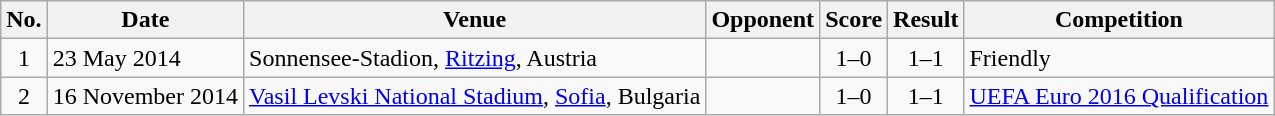<table class="wikitable sortable">
<tr>
<th scope="col">No.</th>
<th scope="col">Date</th>
<th scope="col">Venue</th>
<th scope="col">Opponent</th>
<th scope="col">Score</th>
<th scope="col">Result</th>
<th scope="col">Competition</th>
</tr>
<tr>
<td align="center">1</td>
<td>23 May 2014</td>
<td>Sonnensee-Stadion, <a href='#'>Ritzing</a>, Austria</td>
<td></td>
<td align="center">1–0</td>
<td align="center">1–1</td>
<td>Friendly</td>
</tr>
<tr>
<td align="center">2</td>
<td>16 November 2014</td>
<td><a href='#'>Vasil Levski National Stadium</a>, <a href='#'>Sofia</a>, Bulgaria</td>
<td></td>
<td align="center">1–0</td>
<td align="center">1–1</td>
<td><a href='#'>UEFA Euro 2016 Qualification</a></td>
</tr>
</table>
